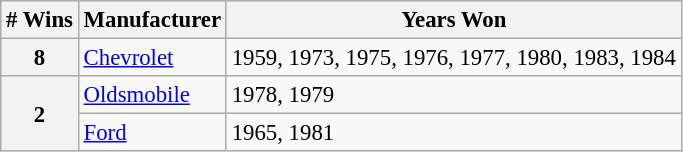<table class="wikitable" style="font-size: 95%;">
<tr>
<th># Wins</th>
<th>Manufacturer</th>
<th>Years Won</th>
</tr>
<tr>
<th>8</th>
<td><a href='#'>Chevrolet</a></td>
<td>1959, 1973, 1975, 1976, 1977, 1980, 1983, 1984</td>
</tr>
<tr>
<th rowspan="2">2</th>
<td><a href='#'>Oldsmobile</a></td>
<td>1978, 1979</td>
</tr>
<tr>
<td><a href='#'>Ford</a></td>
<td>1965, 1981</td>
</tr>
</table>
